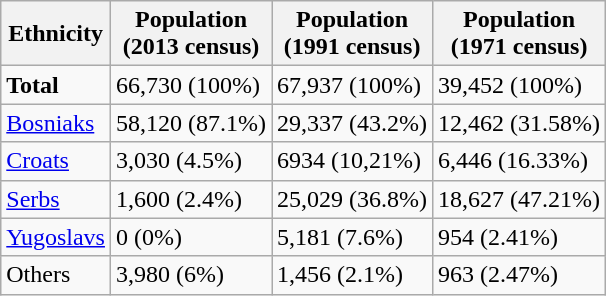<table class="wikitable sortable">
<tr>
<th>Ethnicity</th>
<th>Population<br>(2013 census)</th>
<th>Population<br>(1991 census)</th>
<th>Population<br>(1971 census)</th>
</tr>
<tr>
<td><strong>Total</strong></td>
<td>66,730 (100%)</td>
<td>67,937 (100%)</td>
<td>39,452 (100%)</td>
</tr>
<tr>
<td><a href='#'>Bosniaks</a></td>
<td>58,120 (87.1%)</td>
<td>29,337 (43.2%)</td>
<td>12,462 (31.58%)</td>
</tr>
<tr>
<td><a href='#'>Croats</a></td>
<td>3,030 (4.5%)</td>
<td>6934 (10,21%)</td>
<td>6,446 (16.33%)</td>
</tr>
<tr>
<td><a href='#'>Serbs</a></td>
<td>1,600 (2.4%)</td>
<td>25,029 (36.8%)</td>
<td>18,627 (47.21%)</td>
</tr>
<tr>
<td><a href='#'>Yugoslavs</a></td>
<td>0 (0%)</td>
<td>5,181 (7.6%)</td>
<td>954 (2.41%)</td>
</tr>
<tr>
<td>Others</td>
<td>3,980 (6%)</td>
<td>1,456 (2.1%)</td>
<td>963 (2.47%)</td>
</tr>
</table>
